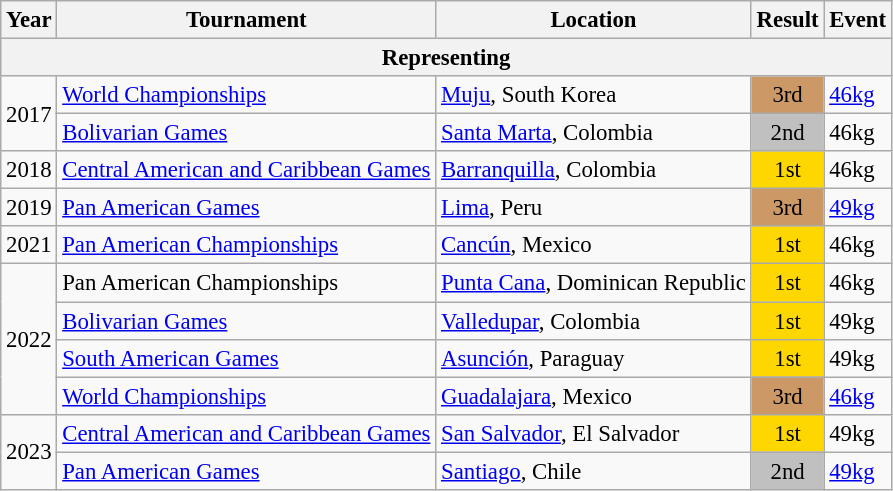<table class="wikitable" style="font-size:95%;">
<tr>
<th>Year</th>
<th>Tournament</th>
<th>Location</th>
<th>Result</th>
<th>Event</th>
</tr>
<tr>
<th colspan=6>Representing </th>
</tr>
<tr>
<td rowspan=2>2017</td>
<td><a href='#'>World Championships</a></td>
<td><a href='#'>Muju</a>, South Korea</td>
<td align="center" bgcolor="cc9966">3rd</td>
<td><a href='#'>46kg</a></td>
</tr>
<tr>
<td><a href='#'>Bolivarian Games</a></td>
<td><a href='#'>Santa Marta</a>, Colombia</td>
<td align="center" bgcolor="silver">2nd</td>
<td>46kg</td>
</tr>
<tr>
<td>2018</td>
<td><a href='#'>Central American and Caribbean Games</a></td>
<td><a href='#'>Barranquilla</a>, Colombia</td>
<td align="center" bgcolor="gold">1st</td>
<td>46kg</td>
</tr>
<tr>
<td>2019</td>
<td><a href='#'>Pan American Games</a></td>
<td><a href='#'>Lima</a>, Peru</td>
<td align="center" bgcolor="cc9966">3rd</td>
<td><a href='#'>49kg</a></td>
</tr>
<tr>
<td>2021</td>
<td><a href='#'>Pan American Championships</a></td>
<td><a href='#'>Cancún</a>, Mexico</td>
<td align="center" bgcolor="gold">1st</td>
<td>46kg</td>
</tr>
<tr>
<td rowspan=4>2022</td>
<td>Pan American Championships</td>
<td><a href='#'>Punta Cana</a>, Dominican Republic</td>
<td align="center" bgcolor="gold">1st</td>
<td>46kg</td>
</tr>
<tr>
<td><a href='#'>Bolivarian Games</a></td>
<td><a href='#'>Valledupar</a>, Colombia</td>
<td align="center" bgcolor="gold">1st</td>
<td>49kg</td>
</tr>
<tr>
<td><a href='#'>South American Games</a></td>
<td><a href='#'>Asunción</a>, Paraguay</td>
<td align="center" bgcolor="gold">1st</td>
<td>49kg</td>
</tr>
<tr>
<td><a href='#'>World Championships</a></td>
<td><a href='#'>Guadalajara</a>, Mexico</td>
<td align="center" bgcolor="cc9966">3rd</td>
<td><a href='#'>46kg</a></td>
</tr>
<tr>
<td rowspan=2>2023</td>
<td><a href='#'>Central American and Caribbean Games</a></td>
<td><a href='#'>San Salvador</a>, El Salvador</td>
<td align="center" bgcolor="gold">1st</td>
<td>49kg</td>
</tr>
<tr>
<td><a href='#'>Pan American Games</a></td>
<td><a href='#'>Santiago</a>, Chile</td>
<td align="center" bgcolor="silver">2nd</td>
<td><a href='#'>49kg</a></td>
</tr>
</table>
